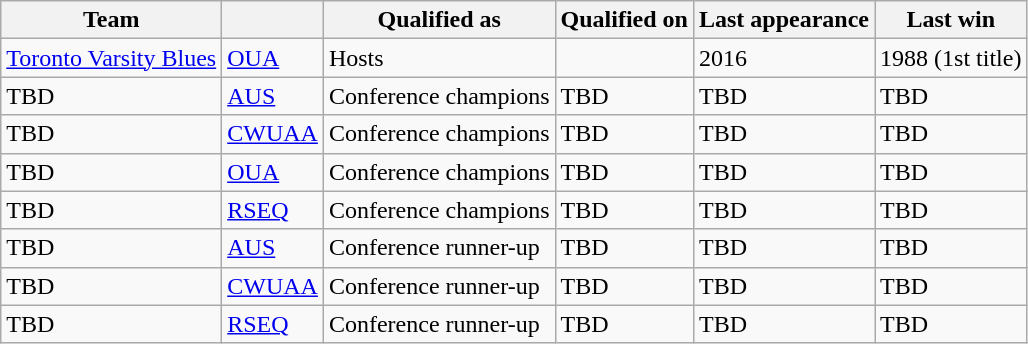<table class="wikitable sortable">
<tr>
<th>Team</th>
<th></th>
<th>Qualified as</th>
<th>Qualified on</th>
<th>Last appearance</th>
<th>Last win</th>
</tr>
<tr>
<td><a href='#'>Toronto Varsity Blues</a></td>
<td><a href='#'>OUA</a></td>
<td>Hosts</td>
<td></td>
<td>2016</td>
<td>1988 (1st title)</td>
</tr>
<tr>
<td>TBD</td>
<td><a href='#'>AUS</a></td>
<td>Conference champions</td>
<td>TBD</td>
<td>TBD</td>
<td>TBD</td>
</tr>
<tr>
<td>TBD</td>
<td><a href='#'>CWUAA</a></td>
<td>Conference champions</td>
<td>TBD</td>
<td>TBD</td>
<td>TBD</td>
</tr>
<tr>
<td>TBD</td>
<td><a href='#'>OUA</a></td>
<td>Conference champions</td>
<td>TBD</td>
<td>TBD</td>
<td>TBD</td>
</tr>
<tr>
<td>TBD</td>
<td><a href='#'>RSEQ</a></td>
<td>Conference champions</td>
<td>TBD</td>
<td>TBD</td>
<td>TBD</td>
</tr>
<tr>
<td>TBD</td>
<td><a href='#'>AUS</a></td>
<td>Conference runner-up</td>
<td>TBD</td>
<td>TBD</td>
<td>TBD</td>
</tr>
<tr>
<td>TBD</td>
<td><a href='#'>CWUAA</a></td>
<td>Conference runner-up</td>
<td>TBD</td>
<td>TBD</td>
<td>TBD</td>
</tr>
<tr>
<td>TBD</td>
<td><a href='#'>RSEQ</a></td>
<td>Conference runner-up</td>
<td>TBD</td>
<td>TBD</td>
<td>TBD</td>
</tr>
</table>
